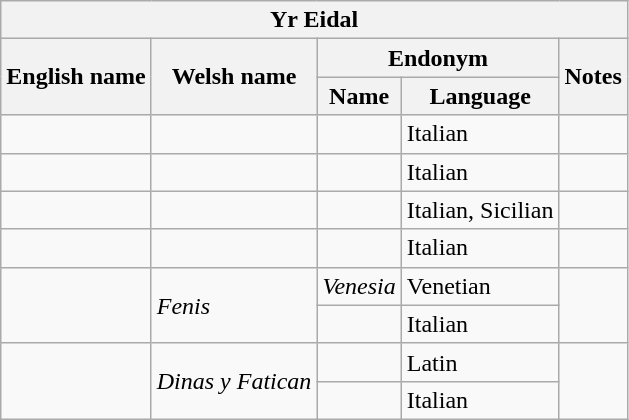<table class="wikitable sortable">
<tr>
<th colspan="5"> Yr Eidal</th>
</tr>
<tr>
<th rowspan="2">English name</th>
<th rowspan="2">Welsh name</th>
<th colspan="2">Endonym</th>
<th rowspan="2">Notes</th>
</tr>
<tr>
<th>Name</th>
<th>Language</th>
</tr>
<tr>
<td></td>
<td></td>
<td></td>
<td>Italian</td>
<td></td>
</tr>
<tr>
<td></td>
<td></td>
<td></td>
<td>Italian</td>
<td></td>
</tr>
<tr>
<td></td>
<td></td>
<td></td>
<td>Italian, Sicilian</td>
<td></td>
</tr>
<tr>
<td></td>
<td></td>
<td></td>
<td>Italian</td>
<td></td>
</tr>
<tr>
<td rowspan="2"></td>
<td rowspan="2"><em>Fenis</em></td>
<td><em>Venesia</em></td>
<td>Venetian</td>
<td rowspan="2"></td>
</tr>
<tr>
<td></td>
<td>Italian</td>
</tr>
<tr>
<td rowspan="2"></td>
<td rowspan="2"><em>Dinas y Fatican</em></td>
<td></td>
<td>Latin</td>
<td rowspan="2"></td>
</tr>
<tr>
<td></td>
<td>Italian</td>
</tr>
</table>
